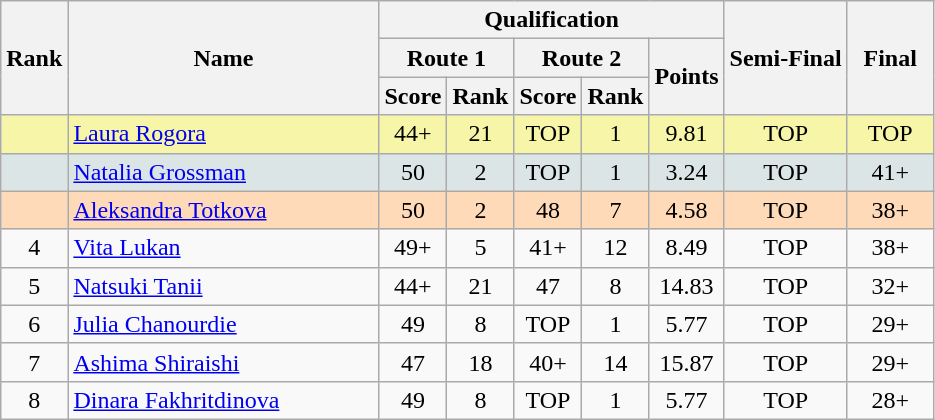<table class="wikitable sortable" style="text-align:center">
<tr>
<th rowspan="3">Rank</th>
<th rowspan="3" width="200">Name</th>
<th colspan="5">Qualification</th>
<th rowspan="3">Semi-Final</th>
<th rowspan="3" width="50">Final</th>
</tr>
<tr>
<th colspan="2">Route 1</th>
<th colspan="2">Route 2</th>
<th rowspan="2">Points</th>
</tr>
<tr>
<th colspan="1" rowspan="1">Score</th>
<th colspan="1" rowspan="1">Rank</th>
<th colspan="1" rowspan="1">Score</th>
<th colspan="1" rowspan="1">Rank</th>
</tr>
<tr bgcolor="#F7F6A8">
<td></td>
<td align="left"> <a href='#'>Laura Rogora</a></td>
<td>44+</td>
<td>21</td>
<td>TOP</td>
<td>1</td>
<td>9.81</td>
<td>TOP</td>
<td>TOP</td>
</tr>
<tr bgcolor="#DCE5E5">
<td></td>
<td align="left"> <a href='#'>Natalia Grossman</a></td>
<td>50</td>
<td>2</td>
<td>TOP</td>
<td>1</td>
<td>3.24</td>
<td>TOP</td>
<td>41+</td>
</tr>
<tr bgcolor="#FFDAB9">
<td></td>
<td align="left"> <a href='#'>Aleksandra Totkova</a></td>
<td>50</td>
<td>2</td>
<td>48</td>
<td>7</td>
<td>4.58</td>
<td>TOP</td>
<td>38+</td>
</tr>
<tr>
<td>4</td>
<td align="left"> <a href='#'>Vita Lukan</a></td>
<td>49+</td>
<td>5</td>
<td>41+</td>
<td>12</td>
<td>8.49</td>
<td>TOP</td>
<td>38+</td>
</tr>
<tr>
<td>5</td>
<td align="left"> <a href='#'>Natsuki Tanii</a></td>
<td>44+</td>
<td>21</td>
<td>47</td>
<td>8</td>
<td>14.83</td>
<td>TOP</td>
<td>32+</td>
</tr>
<tr>
<td>6</td>
<td align="left"> <a href='#'>Julia Chanourdie</a></td>
<td>49</td>
<td>8</td>
<td>TOP</td>
<td>1</td>
<td>5.77</td>
<td>TOP</td>
<td>29+</td>
</tr>
<tr>
<td>7</td>
<td align="left"> <a href='#'>Ashima Shiraishi</a></td>
<td>47</td>
<td>18</td>
<td>40+</td>
<td>14</td>
<td>15.87</td>
<td>TOP</td>
<td>29+</td>
</tr>
<tr>
<td>8</td>
<td align="left"> <a href='#'>Dinara Fakhritdinova</a></td>
<td>49</td>
<td>8</td>
<td>TOP</td>
<td>1</td>
<td>5.77</td>
<td>TOP</td>
<td>28+</td>
</tr>
</table>
